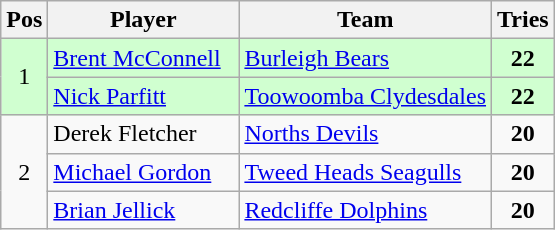<table class="wikitable" style="text-align: center;">
<tr>
<th>Pos</th>
<th width=120>Player</th>
<th>Team</th>
<th>Tries</th>
</tr>
<tr bgcolor="#d0ffd0">
<td rowspan = 2>1</td>
<td align="left"><a href='#'>Brent McConnell</a></td>
<td align="left"> <a href='#'>Burleigh Bears</a></td>
<td><strong>22</strong></td>
</tr>
<tr bgcolor="#d0ffd0">
<td align="left"><a href='#'>Nick Parfitt</a></td>
<td align="left"> <a href='#'>Toowoomba Clydesdales</a></td>
<td><strong>22</strong></td>
</tr>
<tr>
<td rowspan = 3>2</td>
<td align="left">Derek Fletcher</td>
<td align="left"> <a href='#'>Norths Devils</a></td>
<td><strong>20</strong></td>
</tr>
<tr>
<td align="left"><a href='#'>Michael Gordon</a></td>
<td align="left"> <a href='#'>Tweed Heads Seagulls</a></td>
<td><strong>20</strong></td>
</tr>
<tr>
<td align="left"><a href='#'>Brian Jellick</a></td>
<td align="left"> <a href='#'>Redcliffe Dolphins</a></td>
<td><strong>20</strong></td>
</tr>
</table>
